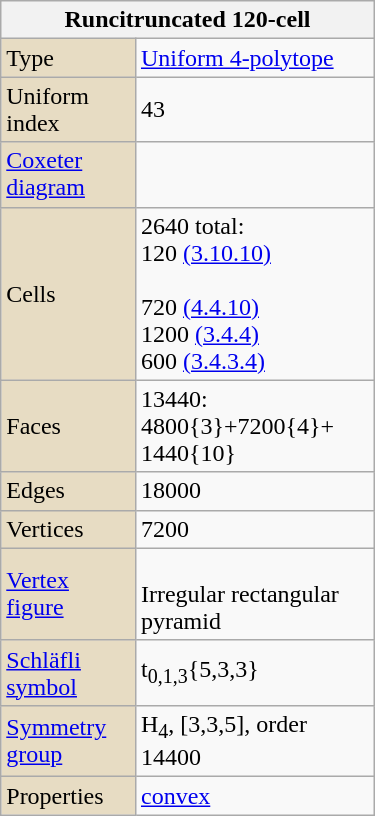<table class="wikitable" align="right" style="margin-left:10px" width="250">
<tr>
<th bgcolor=#e7dcc3 colspan=2><strong>Runcitruncated 120-cell</strong></th>
</tr>
<tr>
<td bgcolor=#e7dcc3>Type</td>
<td><a href='#'>Uniform 4-polytope</a></td>
</tr>
<tr>
<td bgcolor=#e7dcc3>Uniform index</td>
<td>43</td>
</tr>
<tr>
<td bgcolor=#e7dcc3><a href='#'>Coxeter diagram</a></td>
<td></td>
</tr>
<tr>
<td bgcolor=#e7dcc3>Cells</td>
<td>2640 total:<br>120 <a href='#'>(3.10.10)</a> <br><br>720 <a href='#'>(4.4.10)</a> <br>1200 <a href='#'>(3.4.4)</a> <br>600 <a href='#'>(3.4.3.4)</a> </td>
</tr>
<tr>
<td bgcolor=#e7dcc3>Faces</td>
<td>13440:<br>4800{3}+7200{4}+<br>1440{10}</td>
</tr>
<tr>
<td bgcolor=#e7dcc3>Edges</td>
<td>18000</td>
</tr>
<tr>
<td bgcolor=#e7dcc3>Vertices</td>
<td>7200</td>
</tr>
<tr>
<td bgcolor=#e7dcc3><a href='#'>Vertex figure</a></td>
<td><br>Irregular rectangular pyramid</td>
</tr>
<tr>
<td bgcolor=#e7dcc3><a href='#'>Schläfli symbol</a></td>
<td>t<sub>0,1,3</sub>{5,3,3}</td>
</tr>
<tr>
<td bgcolor=#e7dcc3><a href='#'>Symmetry group</a></td>
<td>H<sub>4</sub>, [3,3,5], order 14400</td>
</tr>
<tr>
<td bgcolor=#e7dcc3>Properties</td>
<td><a href='#'>convex</a></td>
</tr>
</table>
